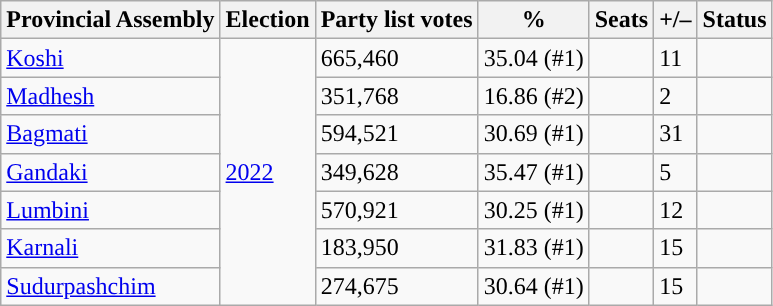<table class="wikitable">
<tr>
<th style="background-color:">Provincial Assembly</th>
<th style="background-color:">Election</th>
<th style="background-color:">Party list votes</th>
<th style="background-color:">%</th>
<th style="background-color:">Seats</th>
<th style="background-color:">+/–</th>
<th style="background-color:">Status</th>
</tr>
<tr>
<td><a href='#'>Koshi</a></td>
<td rowspan="7"><a href='#'>2022</a></td>
<td>665,460</td>
<td>35.04 (#1)</td>
<td></td>
<td> 11</td>
<td></td>
</tr>
<tr>
<td><a href='#'>Madhesh</a></td>
<td>351,768</td>
<td>16.86 (#2)</td>
<td></td>
<td> 2</td>
<td></td>
</tr>
<tr>
<td><a href='#'>Bagmati</a></td>
<td>594,521</td>
<td>30.69 (#1)</td>
<td></td>
<td> 31</td>
<td></td>
</tr>
<tr>
<td><a href='#'>Gandaki</a></td>
<td>349,628</td>
<td>35.47 (#1)</td>
<td></td>
<td> 5</td>
<td></td>
</tr>
<tr>
<td><a href='#'>Lumbini</a></td>
<td>570,921</td>
<td>30.25 (#1)</td>
<td></td>
<td> 12</td>
<td></td>
</tr>
<tr>
<td><a href='#'>Karnali</a></td>
<td>183,950</td>
<td>31.83 (#1)</td>
<td></td>
<td> 15</td>
<td></td>
</tr>
<tr>
<td><a href='#'>Sudurpashchim</a></td>
<td>274,675</td>
<td>30.64 (#1)</td>
<td></td>
<td> 15</td>
<td></td>
</tr>
</table>
